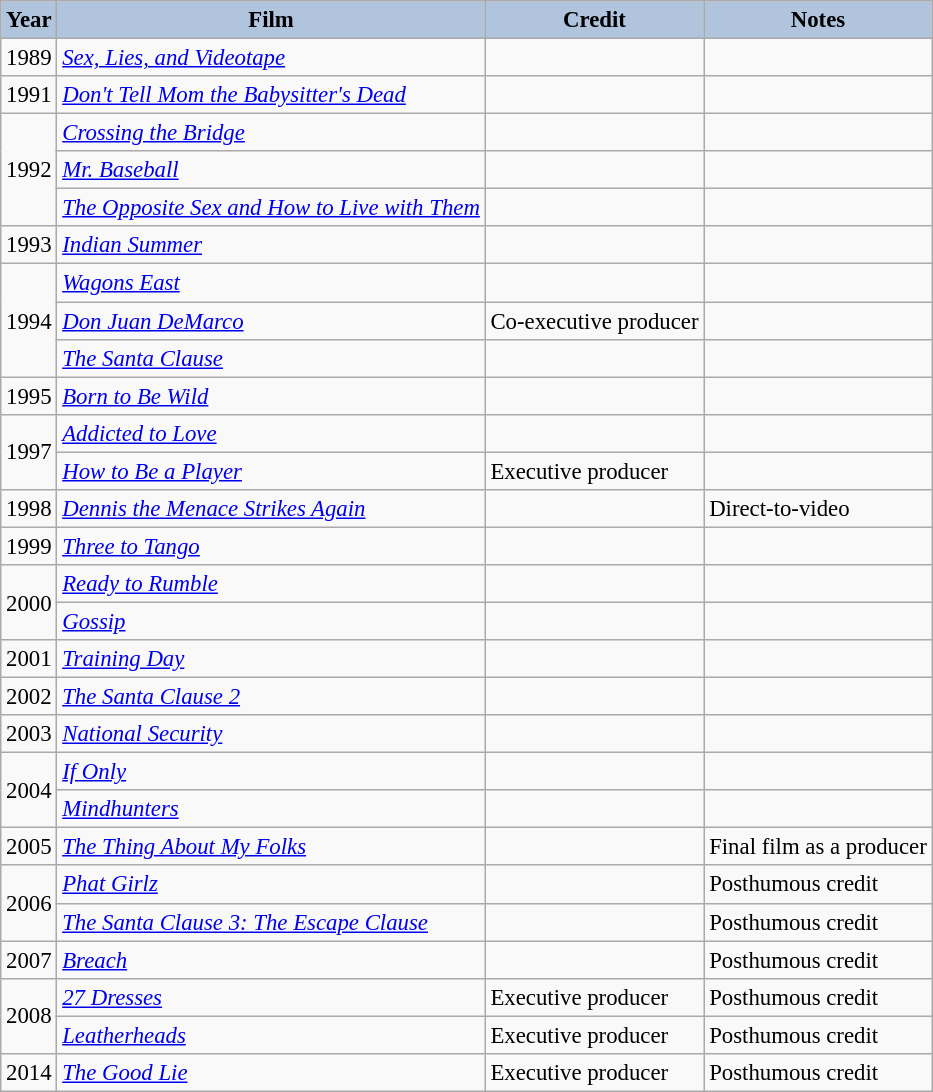<table class="wikitable" style="font-size:95%;">
<tr>
<th style="background:#B0C4DE;">Year</th>
<th style="background:#B0C4DE;">Film</th>
<th style="background:#B0C4DE;">Credit</th>
<th style="background:#B0C4DE;">Notes</th>
</tr>
<tr>
<td>1989</td>
<td><em><a href='#'>Sex, Lies, and Videotape</a></em></td>
<td></td>
<td></td>
</tr>
<tr>
<td>1991</td>
<td><em><a href='#'>Don't Tell Mom the Babysitter's Dead</a></em></td>
<td></td>
<td></td>
</tr>
<tr>
<td rowspan=3>1992</td>
<td><em><a href='#'>Crossing the Bridge</a></em></td>
<td></td>
<td></td>
</tr>
<tr>
<td><em><a href='#'>Mr. Baseball</a></em></td>
<td></td>
<td></td>
</tr>
<tr>
<td><em><a href='#'>The Opposite Sex and How to Live with Them</a></em></td>
<td></td>
<td></td>
</tr>
<tr>
<td>1993</td>
<td><em><a href='#'>Indian Summer</a></em></td>
<td></td>
<td></td>
</tr>
<tr>
<td rowspan=3>1994</td>
<td><em><a href='#'>Wagons East</a></em></td>
<td></td>
<td></td>
</tr>
<tr>
<td><em><a href='#'>Don Juan DeMarco</a></em></td>
<td>Co-executive producer</td>
<td></td>
</tr>
<tr>
<td><em><a href='#'>The Santa Clause</a></em></td>
<td></td>
<td></td>
</tr>
<tr>
<td>1995</td>
<td><em><a href='#'>Born to Be Wild</a></em></td>
<td></td>
<td></td>
</tr>
<tr>
<td rowspan=2>1997</td>
<td><em><a href='#'>Addicted to Love</a></em></td>
<td></td>
<td></td>
</tr>
<tr>
<td><em><a href='#'>How to Be a Player</a></em></td>
<td>Executive producer</td>
<td></td>
</tr>
<tr>
<td>1998</td>
<td><em><a href='#'>Dennis the Menace Strikes Again</a></em></td>
<td></td>
<td>Direct-to-video</td>
</tr>
<tr>
<td>1999</td>
<td><em><a href='#'>Three to Tango</a></em></td>
<td></td>
<td></td>
</tr>
<tr>
<td rowspan=2>2000</td>
<td><em><a href='#'>Ready to Rumble</a></em></td>
<td></td>
<td></td>
</tr>
<tr>
<td><em><a href='#'>Gossip</a></em></td>
<td></td>
<td></td>
</tr>
<tr>
<td>2001</td>
<td><em><a href='#'>Training Day</a></em></td>
<td></td>
<td></td>
</tr>
<tr>
<td>2002</td>
<td><em><a href='#'>The Santa Clause 2</a></em></td>
<td></td>
<td></td>
</tr>
<tr>
<td>2003</td>
<td><em><a href='#'>National Security</a></em></td>
<td></td>
<td></td>
</tr>
<tr>
<td rowspan=2>2004</td>
<td><em><a href='#'>If Only</a></em></td>
<td></td>
<td></td>
</tr>
<tr>
<td><em><a href='#'>Mindhunters</a></em></td>
<td></td>
<td></td>
</tr>
<tr>
<td>2005</td>
<td><em><a href='#'>The Thing About My Folks</a></em></td>
<td></td>
<td>Final film as a producer</td>
</tr>
<tr>
<td rowspan=2>2006</td>
<td><em><a href='#'>Phat Girlz</a></em></td>
<td></td>
<td>Posthumous credit</td>
</tr>
<tr>
<td><em><a href='#'>The Santa Clause 3: The Escape Clause</a></em></td>
<td></td>
<td>Posthumous credit</td>
</tr>
<tr>
<td>2007</td>
<td><em><a href='#'>Breach</a></em></td>
<td></td>
<td>Posthumous credit</td>
</tr>
<tr>
<td rowspan=2>2008</td>
<td><em><a href='#'>27 Dresses</a></em></td>
<td>Executive producer</td>
<td>Posthumous credit</td>
</tr>
<tr>
<td><em><a href='#'>Leatherheads</a></em></td>
<td>Executive producer</td>
<td>Posthumous credit</td>
</tr>
<tr>
<td>2014</td>
<td><em><a href='#'>The Good Lie</a></em></td>
<td>Executive producer</td>
<td>Posthumous credit</td>
</tr>
</table>
